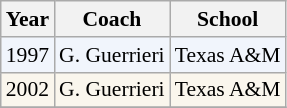<table class="wikitable" style="font-size:90%">
<tr>
<th scope="col">Year</th>
<th scope="col">Coach</th>
<th scope="col">School</th>
</tr>
<tr style="background: #f1f5fc;">
<td>1997</td>
<td>G. Guerrieri</td>
<td>Texas A&M</td>
</tr>
<tr style="background: #faf6ed;">
<td>2002</td>
<td>G. Guerrieri</td>
<td>Texas A&M</td>
</tr>
<tr>
</tr>
</table>
